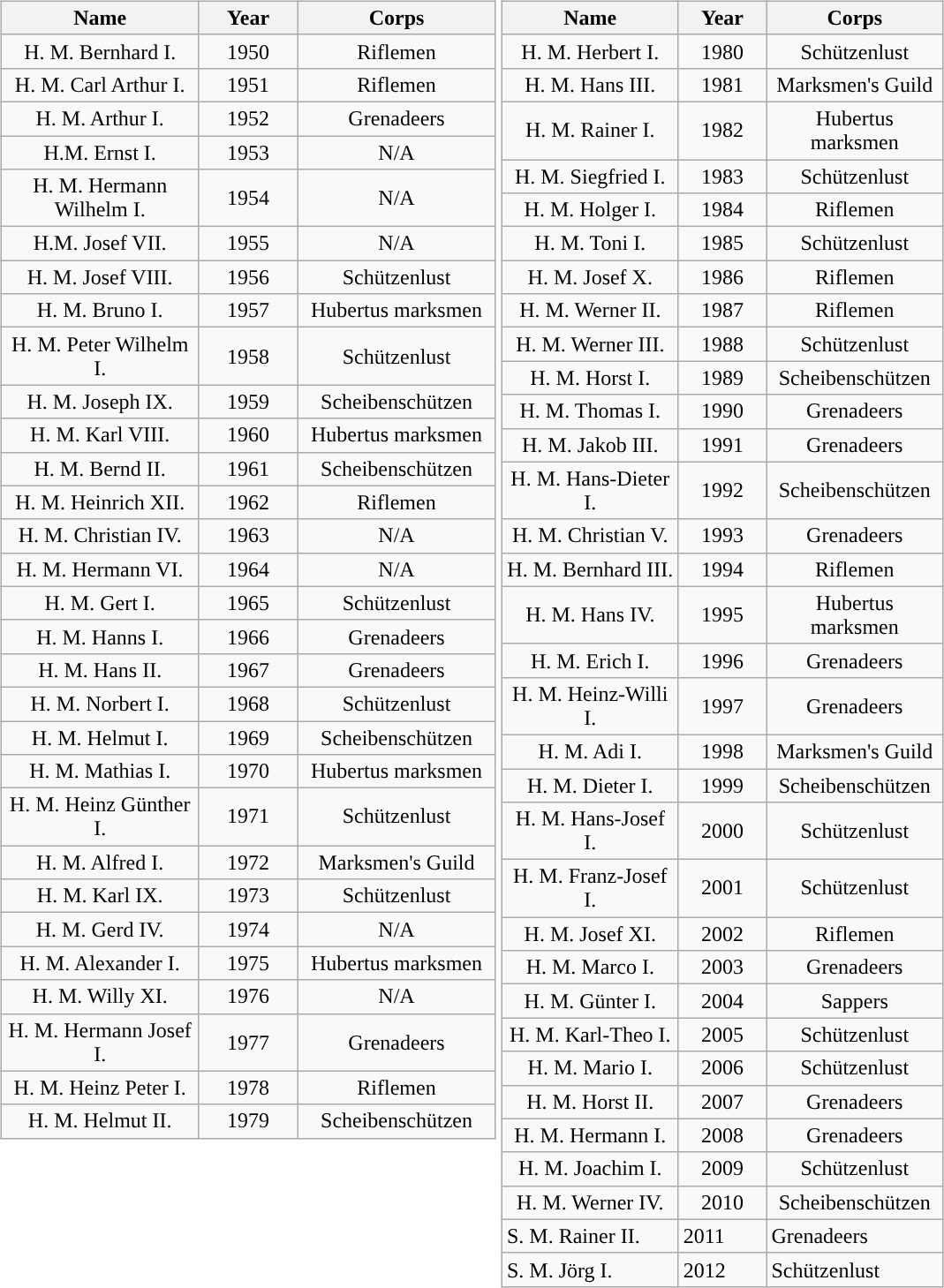<table>
<tr>
<td valign="top"><br><table style="width:100%;" class="wikitable">
<tr>
<th style="width:40%;">Name</th>
<th style="width:20%;">Year</th>
<th style="width:40%;">Corps</th>
</tr>
<tr style="text-align:center;">
<td>H. M. Bernhard I.</td>
<td style="text-align:center;">1950</td>
<td style="text-align:center;">Riflemen</td>
</tr>
<tr style="text-align:center;">
<td>H. M. Carl Arthur I.</td>
<td style="text-align:center;">1951</td>
<td style="text-align:center;">Riflemen</td>
</tr>
<tr style="text-align:center;">
<td>H. M. Arthur I.</td>
<td style="text-align:center;">1952</td>
<td style="text-align:center;">Grenadeers</td>
</tr>
<tr style="text-align:center;">
<td>H.M. Ernst I.</td>
<td style="text-align:center;">1953</td>
<td style="text-align:center;">N/A</td>
</tr>
<tr style="text-align:center;">
<td>H. M. Hermann Wilhelm I.</td>
<td style="text-align:center;">1954</td>
<td style="text-align:center;">N/A</td>
</tr>
<tr style="text-align:center;">
<td>H.M. Josef VII.</td>
<td style="text-align:center;">1955</td>
<td style="text-align:center;">N/A</td>
</tr>
<tr style="text-align:center;">
<td>H. M. Josef VIII.</td>
<td style="text-align:center;">1956</td>
<td style="text-align:center;">Schützenlust</td>
</tr>
<tr style="text-align:center;">
<td>H. M. Bruno I.</td>
<td style="text-align:center;">1957</td>
<td style="text-align:center;">Hubertus marksmen</td>
</tr>
<tr style="text-align:center;">
<td>H. M. Peter Wilhelm I.</td>
<td style="text-align:center;">1958</td>
<td style="text-align:center;">Schützenlust</td>
</tr>
<tr style="text-align:center;">
<td>H. M. Joseph IX.</td>
<td style="text-align:center;">1959</td>
<td style="text-align:center;">Scheibenschützen</td>
</tr>
<tr style="text-align:center;">
<td>H. M. Karl VIII.</td>
<td style="text-align:center;">1960</td>
<td style="text-align:center;">Hubertus marksmen</td>
</tr>
<tr style="text-align:center;">
<td>H. M. Bernd II.</td>
<td style="text-align:center;">1961</td>
<td style="text-align:center;">Scheibenschützen</td>
</tr>
<tr style="text-align:center;">
<td>H. M. Heinrich XII.</td>
<td style="text-align:center;">1962</td>
<td style="text-align:center;">Riflemen</td>
</tr>
<tr style="text-align:center;">
<td>H. M. Christian IV.</td>
<td style="text-align:center;">1963</td>
<td style="text-align:center;">N/A</td>
</tr>
<tr style="text-align:center;">
<td>H. M. Hermann VI.</td>
<td style="text-align:center;">1964</td>
<td style="text-align:center;">N/A</td>
</tr>
<tr style="text-align:center;">
<td>H. M. Gert I.</td>
<td style="text-align:center;">1965</td>
<td style="text-align:center;">Schützenlust</td>
</tr>
<tr style="text-align:center;">
<td>H. M. Hanns I.</td>
<td style="text-align:center;">1966</td>
<td style="text-align:center;">Grenadeers</td>
</tr>
<tr style="text-align:center;">
<td>H. M. Hans II.</td>
<td style="text-align:center;">1967</td>
<td style="text-align:center;">Grenadeers</td>
</tr>
<tr style="text-align:center;">
<td>H. M. Norbert I.</td>
<td style="text-align:center;">1968</td>
<td style="text-align:center;">Schützenlust</td>
</tr>
<tr style="text-align:center;">
<td>H. M. Helmut I.</td>
<td style="text-align:center;">1969</td>
<td style="text-align:center;">Scheibenschützen</td>
</tr>
<tr style="text-align:center;">
<td>H. M. Mathias I.</td>
<td style="text-align:center;">1970</td>
<td style="text-align:center;">Hubertus marksmen</td>
</tr>
<tr style="text-align:center;">
<td>H. M. Heinz Günther I.</td>
<td style="text-align:center;">1971</td>
<td style="text-align:center;">Schützenlust</td>
</tr>
<tr style="text-align:center;">
<td>H. M. Alfred I.</td>
<td style="text-align:center;">1972</td>
<td style="text-align:center;">Marksmen's Guild</td>
</tr>
<tr style="text-align:center;">
<td>H. M. Karl IX.</td>
<td style="text-align:center;">1973</td>
<td style="text-align:center;">Schützenlust</td>
</tr>
<tr style="text-align:center;">
<td>H. M. Gerd IV.</td>
<td style="text-align:center;">1974</td>
<td style="text-align:center;">N/A</td>
</tr>
<tr style="text-align:center;">
<td>H. M. Alexander I.</td>
<td style="text-align:center;">1975</td>
<td style="text-align:center;">Hubertus marksmen</td>
</tr>
<tr style="text-align:center;">
<td>H. M. Willy XI.</td>
<td style="text-align:center;">1976</td>
<td style="text-align:center;">N/A</td>
</tr>
<tr style="text-align:center;">
<td>H. M. Hermann Josef I.</td>
<td style="text-align:center;">1977</td>
<td style="text-align:center;">Grenadeers</td>
</tr>
<tr style="text-align:center;">
<td>H. M. Heinz Peter I.</td>
<td style="text-align:center;">1978</td>
<td style="text-align:center;">Riflemen</td>
</tr>
<tr style="text-align:center;">
<td>H. M. Helmut II.</td>
<td style="text-align:center;">1979</td>
<td style="text-align:center;">Scheibenschützen</td>
</tr>
</table>
</td>
<td valign="top"><br><table style="width:100%;" class="wikitable">
<tr>
<th style="width:40%;">Name</th>
<th style="width:20%;">Year</th>
<th style="width:40%;">Corps</th>
</tr>
<tr style="text-align:center;">
<td>H. M. Herbert I.</td>
<td style="text-align:center;">1980</td>
<td style="text-align:center;">Schützenlust</td>
</tr>
<tr style="text-align:center;">
<td>H. M. Hans III.</td>
<td style="text-align:center;">1981</td>
<td style="text-align:center;">Marksmen's Guild</td>
</tr>
<tr style="text-align:center;">
<td>H. M. Rainer I.</td>
<td style="text-align:center;">1982</td>
<td style="text-align:center;">Hubertus marksmen</td>
</tr>
<tr style="text-align:center;">
<td>H. M. Siegfried I.</td>
<td style="text-align:center;">1983</td>
<td style="text-align:center;">Schützenlust</td>
</tr>
<tr style="text-align:center;">
<td>H. M. Holger I.</td>
<td style="text-align:center;">1984</td>
<td style="text-align:center;">Riflemen</td>
</tr>
<tr style="text-align:center;">
<td>H. M. Toni I.</td>
<td style="text-align:center;">1985</td>
<td style="text-align:center;">Schützenlust</td>
</tr>
<tr style="text-align:center;">
<td>H. M. Josef X.</td>
<td style="text-align:center;">1986</td>
<td style="text-align:center;">Riflemen</td>
</tr>
<tr style="text-align:center;">
<td>H. M. Werner II.</td>
<td style="text-align:center;">1987</td>
<td style="text-align:center;">Riflemen</td>
</tr>
<tr style="text-align:center;">
<td>H. M. Werner III.</td>
<td style="text-align:center;">1988</td>
<td style="text-align:center;">Schützenlust</td>
</tr>
<tr style="text-align:center;">
<td>H. M. Horst I.</td>
<td style="text-align:center;">1989</td>
<td style="text-align:center;">Scheibenschützen</td>
</tr>
<tr style="text-align:center;">
<td>H. M. Thomas I.</td>
<td style="text-align:center;">1990</td>
<td style="text-align:center;">Grenadeers</td>
</tr>
<tr style="text-align:center;">
<td>H. M. Jakob III.</td>
<td style="text-align:center;">1991</td>
<td style="text-align:center;">Grenadeers</td>
</tr>
<tr style="text-align:center;">
<td>H. M. Hans-Dieter I.</td>
<td style="text-align:center;">1992</td>
<td style="text-align:center;">Scheibenschützen</td>
</tr>
<tr style="text-align:center;">
<td>H. M. Christian V.</td>
<td style="text-align:center;">1993</td>
<td style="text-align:center;">Grenadeers</td>
</tr>
<tr style="text-align:center;">
<td>H. M. Bernhard III.</td>
<td style="text-align:center;">1994</td>
<td style="text-align:center;">Riflemen</td>
</tr>
<tr style="text-align:center;">
<td>H. M. Hans IV.</td>
<td style="text-align:center;">1995</td>
<td style="text-align:center;">Hubertus marksmen</td>
</tr>
<tr style="text-align:center;">
<td>H. M. Erich I.</td>
<td style="text-align:center;">1996</td>
<td style="text-align:center;">Grenadeers</td>
</tr>
<tr style="text-align:center;">
<td>H. M. Heinz-Willi I.</td>
<td style="text-align:center;">1997</td>
<td style="text-align:center;">Grenadeers</td>
</tr>
<tr style="text-align:center;">
<td>H. M. Adi I.</td>
<td style="text-align:center;">1998</td>
<td style="text-align:center;">Marksmen's Guild</td>
</tr>
<tr style="text-align:center;">
<td>H. M. Dieter I.</td>
<td style="text-align:center;">1999</td>
<td style="text-align:center;">Scheibenschützen</td>
</tr>
<tr style="text-align:center;">
<td>H. M. Hans-Josef I.</td>
<td style="text-align:center;">2000</td>
<td style="text-align:center;">Schützenlust</td>
</tr>
<tr style="text-align:center;">
<td>H. M. Franz-Josef I.</td>
<td style="text-align:center;">2001</td>
<td style="text-align:center;">Schützenlust</td>
</tr>
<tr style="text-align:center;">
<td>H. M. Josef XI.</td>
<td style="text-align:center;">2002</td>
<td style="text-align:center;">Riflemen</td>
</tr>
<tr style="text-align:center;">
<td>H. M. Marco I.</td>
<td style="text-align:center;">2003</td>
<td style="text-align:center;">Grenadeers</td>
</tr>
<tr style="text-align:center;">
<td>H. M. Günter I.</td>
<td style="text-align:center;">2004</td>
<td style="text-align:center;">Sappers</td>
</tr>
<tr style="text-align:center;">
<td>H. M. Karl-Theo I.</td>
<td style="text-align:center;">2005</td>
<td style="text-align:center;">Schützenlust</td>
</tr>
<tr style="text-align:center;">
<td>H. M. Mario I.</td>
<td style="text-align:center;">2006</td>
<td style="text-align:center;">Schützenlust</td>
</tr>
<tr style="text-align:center;">
<td>H. M. Horst II.</td>
<td style="text-align:center;">2007</td>
<td style="text-align:center;">Grenadeers</td>
</tr>
<tr style="text-align:center;">
<td>H. M. Hermann I.</td>
<td style="text-align:center;">2008</td>
<td style="text-align:center;">Grenadeers</td>
</tr>
<tr style="text-align:center;">
<td>H. M. Joachim I.</td>
<td style="text-align:center;">2009</td>
<td style="text-align:center;">Schützenlust</td>
</tr>
<tr style="text-align:center;">
<td>H. M. Werner IV.</td>
<td style="text-align:center;">2010</td>
<td style="text-align:center;">Scheibenschützen</td>
</tr>
<tr>
<td>S. M. Rainer II.</td>
<td>2011</td>
<td>Grenadeers</td>
</tr>
<tr>
<td>S. M. Jörg I.</td>
<td>2012</td>
<td>Schützenlust</td>
</tr>
</table>
</td>
</tr>
</table>
